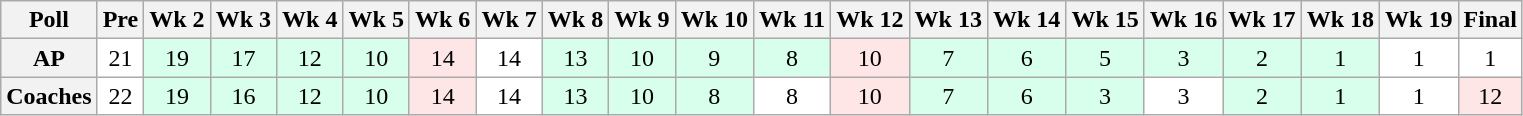<table class="wikitable" style="white-space:nowrap;">
<tr>
<th>Poll</th>
<th>Pre<br></th>
<th>Wk 2<br></th>
<th>Wk 3<br></th>
<th>Wk 4<br></th>
<th>Wk 5<br></th>
<th>Wk 6<br></th>
<th>Wk 7<br></th>
<th>Wk 8<br></th>
<th>Wk 9<br></th>
<th>Wk 10<br></th>
<th>Wk 11<br></th>
<th>Wk 12<br></th>
<th>Wk 13<br></th>
<th>Wk 14<br></th>
<th>Wk 15<br></th>
<th>Wk 16<br></th>
<th>Wk 17<br></th>
<th>Wk 18<br></th>
<th>Wk 19<br></th>
<th>Final</th>
</tr>
<tr style="text-align:center;">
<th>AP</th>
<td style="background:#FFF;">21</td>
<td style="background:#D8FFEB">19</td>
<td style="background:#D8FFEB">17</td>
<td style="background:#D8FFEB">12</td>
<td style="background:#D8FFEB;">10</td>
<td style="background:#FFE6E6;">14</td>
<td style="background:#FFF;">14</td>
<td style="background:#D8FFEB;">13</td>
<td style="background:#D8FFEB;">10</td>
<td style="background:#D8FFEB;">9</td>
<td style="background:#D8FFEB;">8</td>
<td style="background:#FFE6E6;">10</td>
<td style="background:#D8FFEB;">7</td>
<td style="background:#D8FFEB;">6</td>
<td style="background:#D8FFEB;">5</td>
<td style="background:#D8FFEB;">3</td>
<td style="background:#D8FFEB;">2</td>
<td style="background:#D8FFEB;">1</td>
<td style="background:#FFF;">1</td>
<td style="background:#FFF;">1</td>
</tr>
<tr style="text-align:center;">
<th>Coaches</th>
<td style="background:#FFF;">22</td>
<td style="background:#D8FFEB">19</td>
<td style="background:#D8FFEB">16</td>
<td style="background:#D8FFEB">12</td>
<td style="background:#D8FFEB;">10</td>
<td style="background:#FFE6E6;">14</td>
<td style="background:#FFF;">14</td>
<td style="background:#D8FFEB;">13</td>
<td style="background:#D8FFEB;">10</td>
<td style="background:#D8FFEB;">8</td>
<td style="background:#FFF;">8</td>
<td style="background:#FFE6E6;">10</td>
<td style="background:#D8FFEB;">7</td>
<td style="background:#D8FFEB;">6</td>
<td style="background:#D8FFEB;">3</td>
<td style="background:#FFF;">3</td>
<td style="background:#D8FFEB;">2</td>
<td style="background:#D8FFEB;">1</td>
<td style="background:#FFF;">1</td>
<td style="background:#FFE6E6;">12</td>
</tr>
</table>
